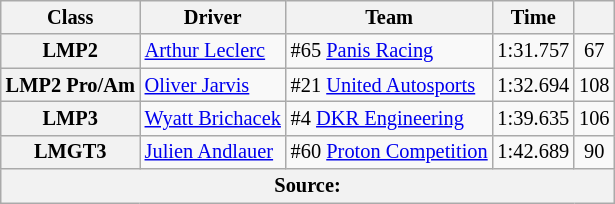<table class="wikitable" style="font-size:85%;">
<tr>
<th>Class</th>
<th>Driver</th>
<th>Team</th>
<th>Time</th>
<th></th>
</tr>
<tr>
<th>LMP2</th>
<td> <a href='#'>Arthur Leclerc</a></td>
<td> #65 <a href='#'>Panis Racing</a></td>
<td>1:31.757</td>
<td align="center">67</td>
</tr>
<tr>
<th>LMP2 Pro/Am</th>
<td> <a href='#'>Oliver Jarvis</a></td>
<td> #21 <a href='#'>United Autosports</a></td>
<td>1:32.694</td>
<td align="center">108</td>
</tr>
<tr>
<th>LMP3</th>
<td> <a href='#'>Wyatt Brichacek</a></td>
<td> #4 <a href='#'>DKR Engineering</a></td>
<td>1:39.635</td>
<td align="center">106</td>
</tr>
<tr>
<th>LMGT3</th>
<td> <a href='#'>Julien Andlauer</a></td>
<td> #60 <a href='#'>Proton Competition</a></td>
<td>1:42.689</td>
<td align="center">90</td>
</tr>
<tr>
<th colspan="5">Source:</th>
</tr>
</table>
